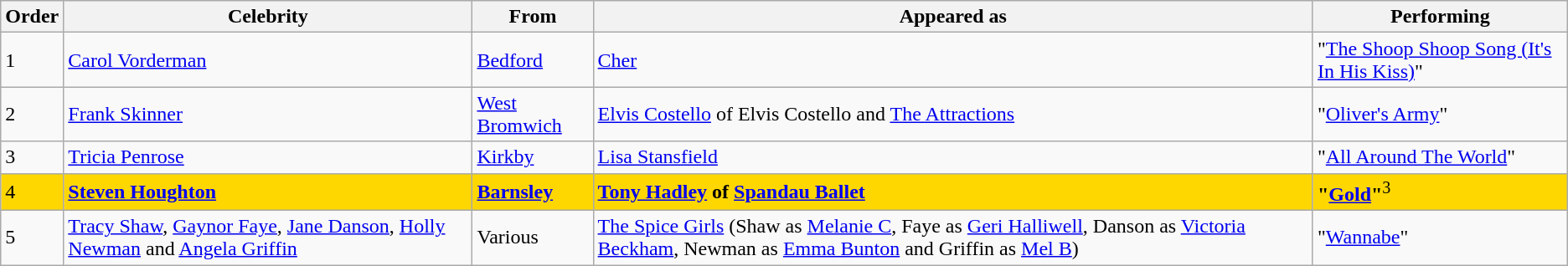<table class="wikitable">
<tr>
<th>Order</th>
<th>Celebrity</th>
<th>From</th>
<th>Appeared as</th>
<th>Performing</th>
</tr>
<tr>
<td>1</td>
<td><a href='#'>Carol Vorderman</a></td>
<td><a href='#'>Bedford</a></td>
<td><a href='#'>Cher</a></td>
<td>"<a href='#'>The Shoop Shoop Song (It's In His Kiss)</a>"</td>
</tr>
<tr>
<td>2</td>
<td><a href='#'>Frank Skinner</a></td>
<td><a href='#'>West Bromwich</a></td>
<td><a href='#'>Elvis Costello</a> of Elvis Costello and <a href='#'>The Attractions</a></td>
<td>"<a href='#'>Oliver's Army</a>"</td>
</tr>
<tr>
<td>3</td>
<td><a href='#'>Tricia Penrose</a></td>
<td><a href='#'>Kirkby</a></td>
<td><a href='#'>Lisa Stansfield</a></td>
<td>"<a href='#'>All Around The World</a>"</td>
</tr>
<tr style="background:gold;">
<td>4</td>
<td><strong><a href='#'>Steven Houghton</a></strong></td>
<td><strong><a href='#'>Barnsley</a></strong></td>
<td><strong><a href='#'>Tony Hadley</a> of <a href='#'>Spandau Ballet</a></strong></td>
<td><strong>"<a href='#'>Gold</a>"</strong><sup>3</sup></td>
</tr>
<tr>
<td>5</td>
<td><a href='#'>Tracy Shaw</a>, <a href='#'>Gaynor Faye</a>, <a href='#'>Jane Danson</a>, <a href='#'>Holly Newman</a> and <a href='#'>Angela Griffin</a></td>
<td>Various</td>
<td><a href='#'>The Spice Girls</a> (Shaw as <a href='#'>Melanie C</a>, Faye as <a href='#'>Geri Halliwell</a>, Danson as <a href='#'>Victoria Beckham</a>, Newman as <a href='#'>Emma Bunton</a> and Griffin as <a href='#'>Mel B</a>)</td>
<td>"<a href='#'>Wannabe</a>"</td>
</tr>
</table>
